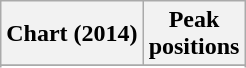<table class="wikitable sortable plainrowheaders" style="text-align:center">
<tr>
<th>Chart (2014)</th>
<th>Peak<br>positions</th>
</tr>
<tr>
</tr>
<tr>
</tr>
<tr>
</tr>
</table>
